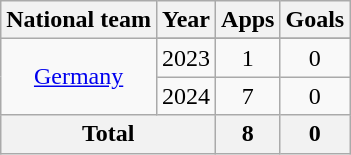<table class="wikitable" style="text-align:center">
<tr>
<th>National team</th>
<th>Year</th>
<th>Apps</th>
<th>Goals</th>
</tr>
<tr>
<td rowspan="3"><a href='#'>Germany</a></td>
</tr>
<tr>
<td>2023</td>
<td>1</td>
<td>0</td>
</tr>
<tr>
<td>2024</td>
<td>7</td>
<td>0</td>
</tr>
<tr>
<th colspan="2">Total</th>
<th>8</th>
<th>0</th>
</tr>
</table>
